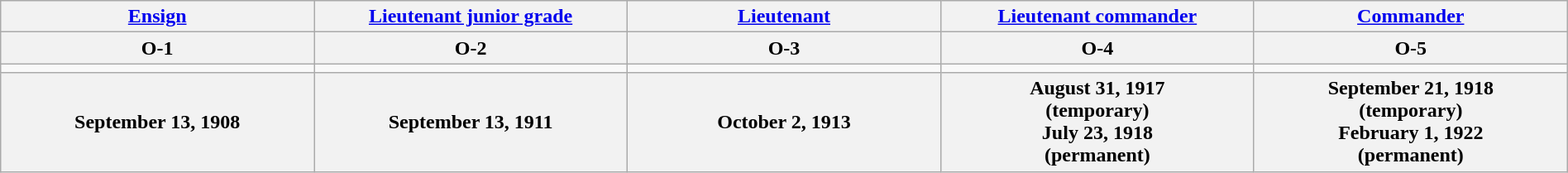<table class="wikitable" width="100%">
<tr>
<th><a href='#'>Ensign</a></th>
<th><a href='#'>Lieutenant junior grade</a></th>
<th><a href='#'>Lieutenant</a></th>
<th><a href='#'>Lieutenant commander</a></th>
<th><a href='#'>Commander</a></th>
</tr>
<tr>
<th>O-1</th>
<th>O-2</th>
<th>O-3</th>
<th>O-4</th>
<th>O-5</th>
</tr>
<tr>
<td align="center" width="16%"></td>
<td align="center" width="16%"></td>
<td align="center" width="16%"></td>
<td align="center" width="16%"></td>
<td align="center" width="16%"></td>
</tr>
<tr>
<th>September 13, 1908</th>
<th>September 13, 1911</th>
<th>October 2, 1913</th>
<th>August 31, 1917<br>(temporary)<br>July 23, 1918<br>(permanent)</th>
<th>September 21, 1918<br>(temporary)<br>February 1, 1922<br>(permanent)</th>
</tr>
</table>
